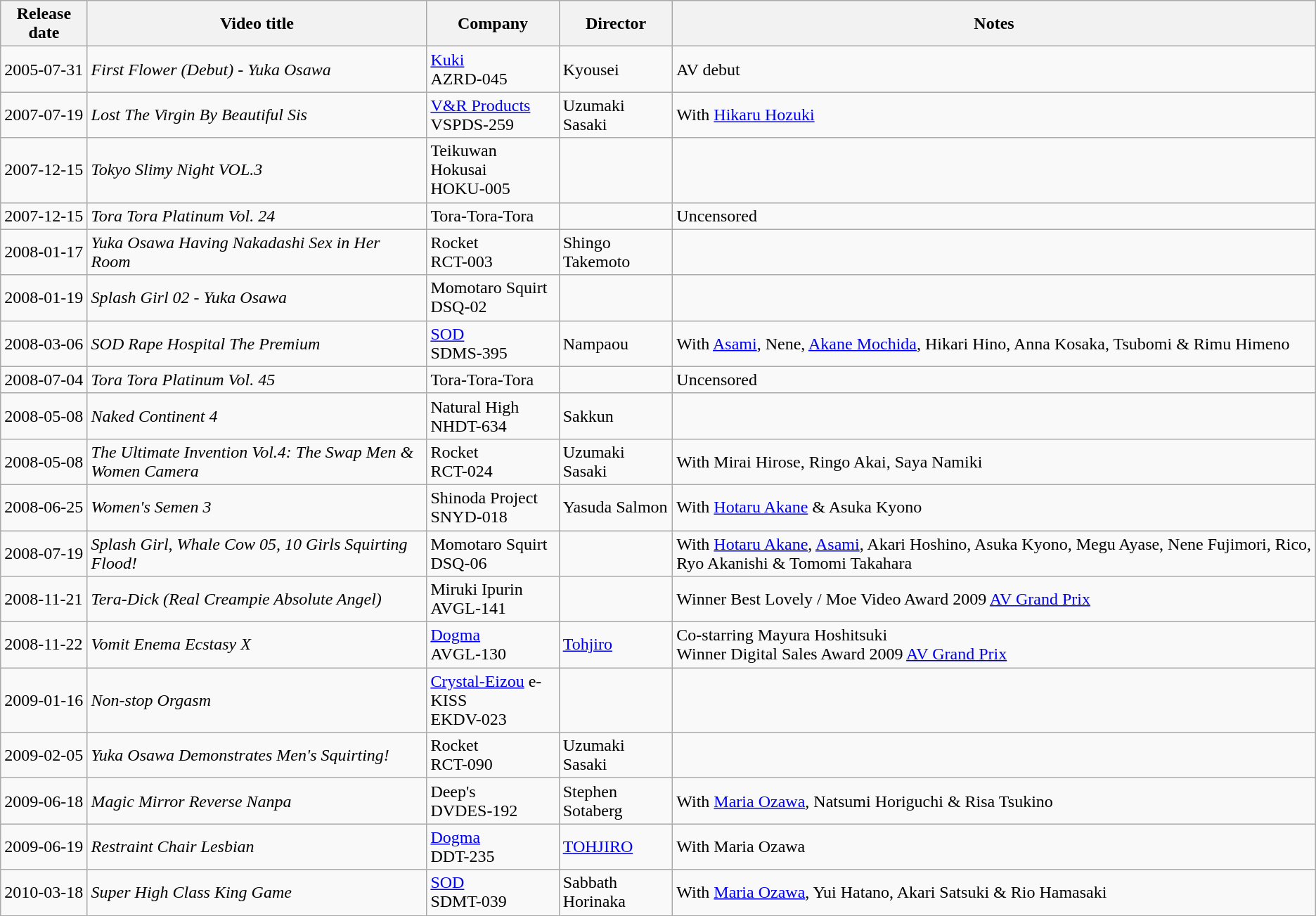<table class="wikitable">
<tr>
<th>Release date</th>
<th>Video title</th>
<th>Company</th>
<th>Director</th>
<th>Notes</th>
</tr>
<tr>
<td>2005-07-31</td>
<td><em>First Flower (Debut) - Yuka Osawa</em><br></td>
<td><a href='#'>Kuki</a><br>AZRD-045</td>
<td>Kyousei</td>
<td>AV debut</td>
</tr>
<tr>
<td>2007-07-19</td>
<td><em>Lost The Virgin By Beautiful Sis</em><br></td>
<td><a href='#'>V&R Products</a><br>VSPDS-259</td>
<td>Uzumaki Sasaki</td>
<td>With <a href='#'>Hikaru Hozuki</a></td>
</tr>
<tr>
<td>2007-12-15</td>
<td><em>Tokyo Slimy Night VOL.3</em></td>
<td>Teikuwan Hokusai<br>HOKU-005</td>
<td></td>
<td></td>
</tr>
<tr>
<td>2007-12-15</td>
<td><em>Tora Tora Platinum Vol. 24</em></td>
<td>Tora-Tora-Tora</td>
<td></td>
<td>Uncensored</td>
</tr>
<tr>
<td>2008-01-17</td>
<td><em>Yuka Osawa Having Nakadashi Sex in Her Room</em><br></td>
<td>Rocket<br>RCT-003</td>
<td>Shingo Takemoto</td>
<td></td>
</tr>
<tr>
<td>2008-01-19</td>
<td><em>Splash Girl 02 - Yuka Osawa</em></td>
<td>Momotaro Squirt<br>DSQ-02</td>
<td></td>
<td></td>
</tr>
<tr>
<td>2008-03-06</td>
<td><em>SOD Rape Hospital The Premium</em><br></td>
<td><a href='#'>SOD</a><br>SDMS-395</td>
<td>Nampaou</td>
<td>With <a href='#'>Asami</a>, Nene, <a href='#'>Akane Mochida</a>, Hikari Hino, Anna Kosaka, Tsubomi & Rimu Himeno</td>
</tr>
<tr>
<td>2008-07-04</td>
<td><em>Tora Tora Platinum Vol. 45</em></td>
<td>Tora-Tora-Tora</td>
<td></td>
<td>Uncensored</td>
</tr>
<tr>
<td>2008-05-08</td>
<td><em>Naked Continent 4</em><br></td>
<td>Natural High<br>NHDT-634</td>
<td>Sakkun</td>
<td></td>
</tr>
<tr>
<td>2008-05-08</td>
<td><em>The Ultimate Invention Vol.4: The Swap Men & Women Camera</em><br></td>
<td>Rocket<br>RCT-024</td>
<td>Uzumaki Sasaki</td>
<td>With Mirai Hirose, Ringo Akai, Saya Namiki</td>
</tr>
<tr>
<td>2008-06-25</td>
<td><em>Women's Semen 3</em><br></td>
<td>Shinoda Project<br>SNYD-018</td>
<td>Yasuda Salmon</td>
<td>With <a href='#'>Hotaru Akane</a> & Asuka Kyono</td>
</tr>
<tr>
<td>2008-07-19</td>
<td><em>Splash Girl, Whale Cow 05, 10 Girls Squirting Flood!</em><br></td>
<td>Momotaro Squirt<br>DSQ-06</td>
<td></td>
<td>With <a href='#'>Hotaru Akane</a>, <a href='#'>Asami</a>, Akari Hoshino, Asuka Kyono, Megu Ayase, Nene Fujimori, Rico, Ryo Akanishi & Tomomi Takahara</td>
</tr>
<tr>
<td>2008-11-21</td>
<td><em>Tera-Dick (Real Creampie Absolute Angel)</em><br></td>
<td>Miruki Ipurin<br>AVGL-141</td>
<td></td>
<td>Winner Best Lovely / Moe Video Award 2009 <a href='#'>AV Grand Prix</a></td>
</tr>
<tr>
<td>2008-11-22</td>
<td><em>Vomit Enema Ecstasy X</em><br></td>
<td><a href='#'>Dogma</a><br>AVGL-130</td>
<td><a href='#'>Tohjiro</a></td>
<td>Co-starring Mayura Hoshitsuki<br>Winner Digital Sales Award 2009 <a href='#'>AV Grand Prix</a></td>
</tr>
<tr>
<td>2009-01-16</td>
<td><em>Non-stop Orgasm</em><br></td>
<td><a href='#'>Crystal-Eizou</a> e-KISS<br>EKDV-023</td>
<td></td>
<td></td>
</tr>
<tr>
<td>2009-02-05</td>
<td><em>Yuka Osawa Demonstrates Men's Squirting!</em><br></td>
<td>Rocket<br>RCT-090</td>
<td>Uzumaki Sasaki</td>
<td></td>
</tr>
<tr>
<td>2009-06-18</td>
<td><em>Magic Mirror Reverse Nanpa</em><br></td>
<td>Deep's<br>DVDES-192</td>
<td>Stephen Sotaberg</td>
<td>With <a href='#'>Maria Ozawa</a>, Natsumi Horiguchi & Risa Tsukino</td>
</tr>
<tr>
<td>2009-06-19</td>
<td><em>Restraint Chair Lesbian</em><br></td>
<td><a href='#'>Dogma</a><br>DDT-235</td>
<td><a href='#'>TOHJIRO</a></td>
<td>With Maria Ozawa</td>
</tr>
<tr>
<td>2010-03-18</td>
<td><em>Super High Class King Game</em><br></td>
<td><a href='#'>SOD</a><br>SDMT-039</td>
<td>Sabbath Horinaka</td>
<td>With <a href='#'>Maria Ozawa</a>, Yui Hatano, Akari Satsuki & Rio Hamasaki</td>
</tr>
</table>
